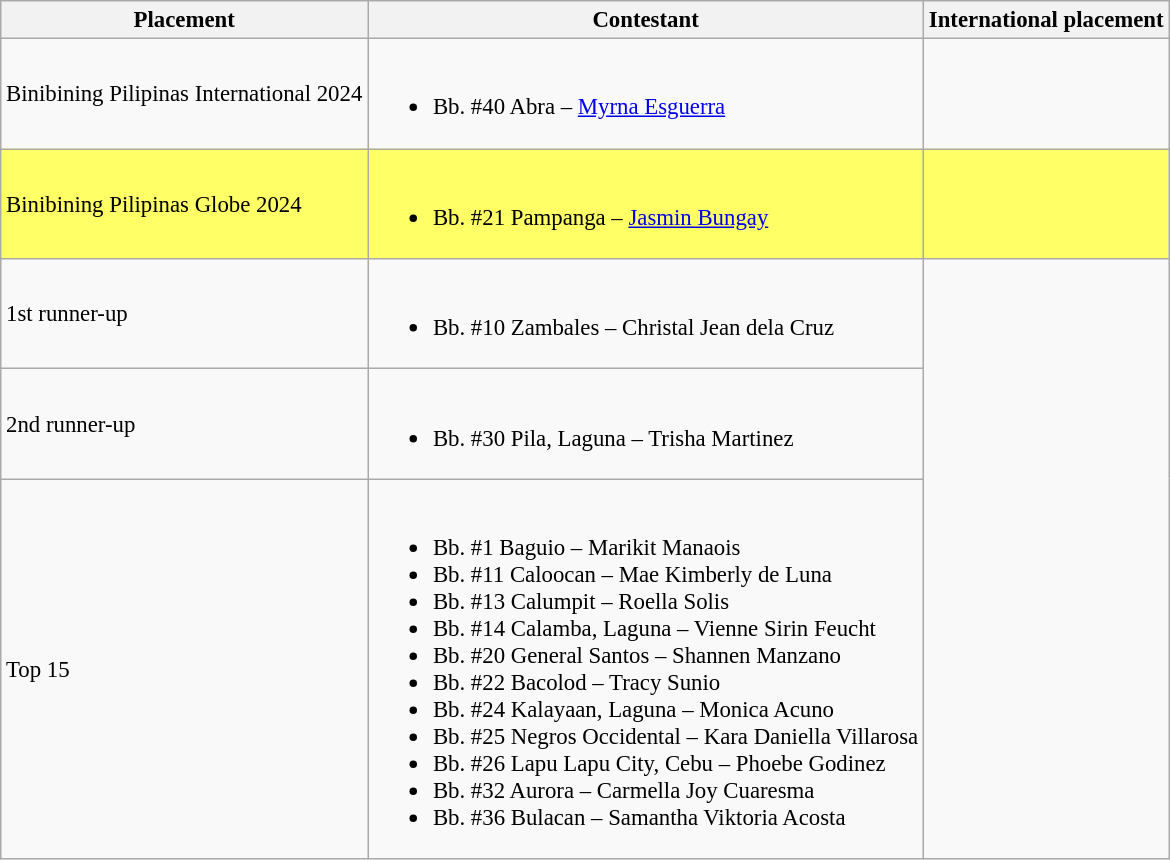<table class="wikitable sortable" style="font-size: 95%;">
<tr>
<th>Placement</th>
<th>Contestant</th>
<th>International placement</th>
</tr>
<tr>
<td>Binibining Pilipinas International 2024</td>
<td><br><ul><li>Bb. #40 Abra – <a href='#'>Myrna Esguerra</a></li></ul></td>
<td></td>
</tr>
<tr style="background:#FFFF66;">
<td>Binibining Pilipinas Globe 2024</td>
<td><br><ul><li>Bb. #21 Pampanga – <a href='#'>Jasmin Bungay</a></li></ul></td>
<td></td>
</tr>
<tr>
<td>1st runner-up</td>
<td><br><ul><li>Bb. #10 Zambales –  Christal Jean dela Cruz</li></ul></td>
</tr>
<tr>
<td>2nd runner-up</td>
<td><br><ul><li>Bb. #30 Pila, Laguna – Trisha Martinez</li></ul></td>
</tr>
<tr>
<td>Top 15</td>
<td><br><ul><li>Bb. #1 Baguio – Marikit Manaois</li><li>Bb. #11 Caloocan – Mae Kimberly de Luna</li><li>Bb. #13 Calumpit – Roella Solis</li><li>Bb. #14 Calamba, Laguna – Vienne Sirin Feucht</li><li>Bb. #20 General Santos – Shannen Manzano</li><li>Bb. #22 Bacolod – Tracy Sunio</li><li>Bb. #24 Kalayaan, Laguna – Monica Acuno</li><li>Bb. #25 Negros Occidental – Kara Daniella Villarosa</li><li>Bb. #26 Lapu Lapu City, Cebu – Phoebe Godinez</li><li>Bb. #32 Aurora – Carmella Joy Cuaresma</li><li>Bb. #36 Bulacan – Samantha Viktoria Acosta</li></ul></td>
</tr>
</table>
